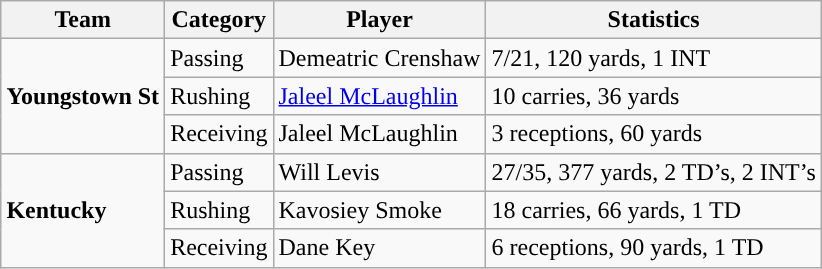<table class="wikitable" style="float: right;">
<tr>
<th>Team</th>
<th>Category</th>
<th>Player</th>
<th>Statistics</th>
</tr>
<tr>
<td rowspan=3><strong>Youngstown St</strong></td>
<td>Passing</td>
<td>Demeatric Crenshaw</td>
<td>7/21, 120 yards, 1 INT</td>
</tr>
<tr>
<td>Rushing</td>
<td><a href='#'>Jaleel McLaughlin</a></td>
<td>10 carries, 36 yards</td>
</tr>
<tr>
<td>Receiving</td>
<td>Jaleel McLaughlin</td>
<td>3 receptions, 60 yards</td>
</tr>
<tr>
<td rowspan=3><strong>Kentucky</strong></td>
<td>Passing</td>
<td>Will Levis</td>
<td>27/35, 377 yards, 2 TD’s, 2 INT’s</td>
</tr>
<tr>
<td>Rushing</td>
<td>Kavosiey Smoke</td>
<td>18 carries, 66 yards, 1 TD</td>
</tr>
<tr>
<td>Receiving</td>
<td>Dane Key</td>
<td>6 receptions, 90 yards, 1 TD</td>
</tr>
</table>
